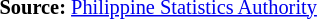<table style="font-size:85%;" '|>
<tr>
<td><br><p>
<strong>Source:</strong> <a href='#'>Philippine Statistics Authority</a>
</p></td>
</tr>
</table>
